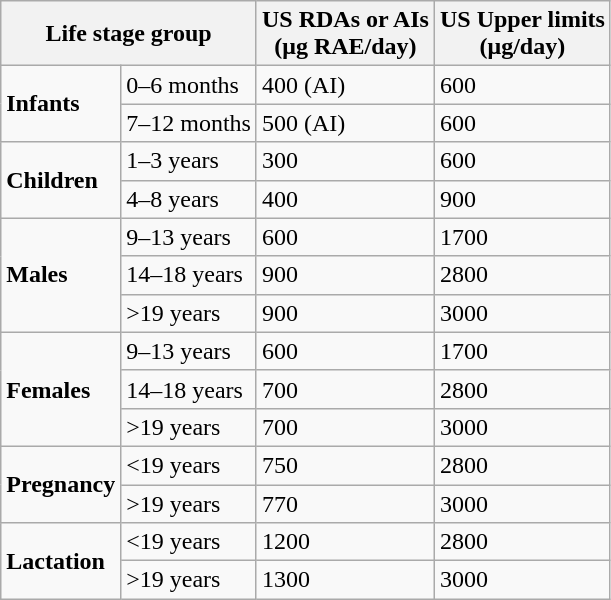<table class="wikitable">
<tr>
<th colspan=2>Life stage group</th>
<th>US RDAs or AIs<br> (μg RAE/day)</th>
<th>US Upper limits<br> (μg/day)</th>
</tr>
<tr>
<td rowspan=2><strong>Infants</strong></td>
<td>0–6 months</td>
<td>400 (AI)</td>
<td>600</td>
</tr>
<tr>
<td>7–12 months</td>
<td>500 (AI)</td>
<td>600</td>
</tr>
<tr>
<td rowspan=2><strong>Children</strong></td>
<td>1–3 years</td>
<td>300</td>
<td>600</td>
</tr>
<tr>
<td>4–8 years</td>
<td>400</td>
<td>900</td>
</tr>
<tr>
<td rowspan=3><strong>Males</strong></td>
<td>9–13 years</td>
<td>600</td>
<td>1700</td>
</tr>
<tr>
<td>14–18 years</td>
<td>900</td>
<td>2800</td>
</tr>
<tr>
<td>>19 years</td>
<td>900</td>
<td>3000</td>
</tr>
<tr>
<td rowspan=3><strong>Females</strong></td>
<td>9–13 years</td>
<td>600</td>
<td>1700</td>
</tr>
<tr>
<td>14–18 years</td>
<td>700</td>
<td>2800</td>
</tr>
<tr>
<td>>19 years</td>
<td>700</td>
<td>3000</td>
</tr>
<tr>
<td rowspan=2><strong>Pregnancy</strong></td>
<td><19 years</td>
<td>750</td>
<td>2800</td>
</tr>
<tr>
<td>>19 years</td>
<td>770</td>
<td>3000</td>
</tr>
<tr>
<td rowspan=2><strong>Lactation</strong></td>
<td><19 years</td>
<td>1200</td>
<td>2800</td>
</tr>
<tr>
<td>>19 years</td>
<td>1300</td>
<td>3000</td>
</tr>
</table>
